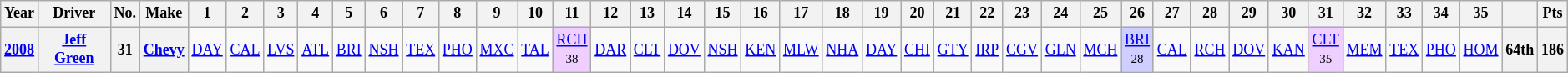<table class="wikitable" style="text-align:center; font-size:75%">
<tr>
<th>Year</th>
<th>Driver</th>
<th>No.</th>
<th>Make</th>
<th>1</th>
<th>2</th>
<th>3</th>
<th>4</th>
<th>5</th>
<th>6</th>
<th>7</th>
<th>8</th>
<th>9</th>
<th>10</th>
<th>11</th>
<th>12</th>
<th>13</th>
<th>14</th>
<th>15</th>
<th>16</th>
<th>17</th>
<th>18</th>
<th>19</th>
<th>20</th>
<th>21</th>
<th>22</th>
<th>23</th>
<th>24</th>
<th>25</th>
<th>26</th>
<th>27</th>
<th>28</th>
<th>29</th>
<th>30</th>
<th>31</th>
<th>32</th>
<th>33</th>
<th>34</th>
<th>35</th>
<th></th>
<th>Pts</th>
</tr>
<tr>
<th><a href='#'>2008</a></th>
<th><a href='#'>Jeff Green</a></th>
<th>31</th>
<th><a href='#'>Chevy</a></th>
<td><a href='#'>DAY</a></td>
<td><a href='#'>CAL</a></td>
<td><a href='#'>LVS</a></td>
<td><a href='#'>ATL</a></td>
<td><a href='#'>BRI</a></td>
<td><a href='#'>NSH</a></td>
<td><a href='#'>TEX</a></td>
<td><a href='#'>PHO</a></td>
<td><a href='#'>MXC</a></td>
<td><a href='#'>TAL</a></td>
<td style="background:#EFCFFF;"><a href='#'>RCH</a><br><small>38</small></td>
<td><a href='#'>DAR</a></td>
<td><a href='#'>CLT</a></td>
<td><a href='#'>DOV</a></td>
<td><a href='#'>NSH</a></td>
<td><a href='#'>KEN</a></td>
<td><a href='#'>MLW</a></td>
<td><a href='#'>NHA</a></td>
<td><a href='#'>DAY</a></td>
<td><a href='#'>CHI</a></td>
<td><a href='#'>GTY</a></td>
<td><a href='#'>IRP</a></td>
<td><a href='#'>CGV</a></td>
<td><a href='#'>GLN</a></td>
<td><a href='#'>MCH</a></td>
<td style="background:#CFCFFF;"><a href='#'>BRI</a><br><small>28</small></td>
<td><a href='#'>CAL</a></td>
<td><a href='#'>RCH</a></td>
<td><a href='#'>DOV</a></td>
<td><a href='#'>KAN</a></td>
<td style="background:#EFCFFF;"><a href='#'>CLT</a><br><small>35</small></td>
<td><a href='#'>MEM</a></td>
<td><a href='#'>TEX</a></td>
<td><a href='#'>PHO</a></td>
<td><a href='#'>HOM</a></td>
<th>64th</th>
<th>186</th>
</tr>
</table>
